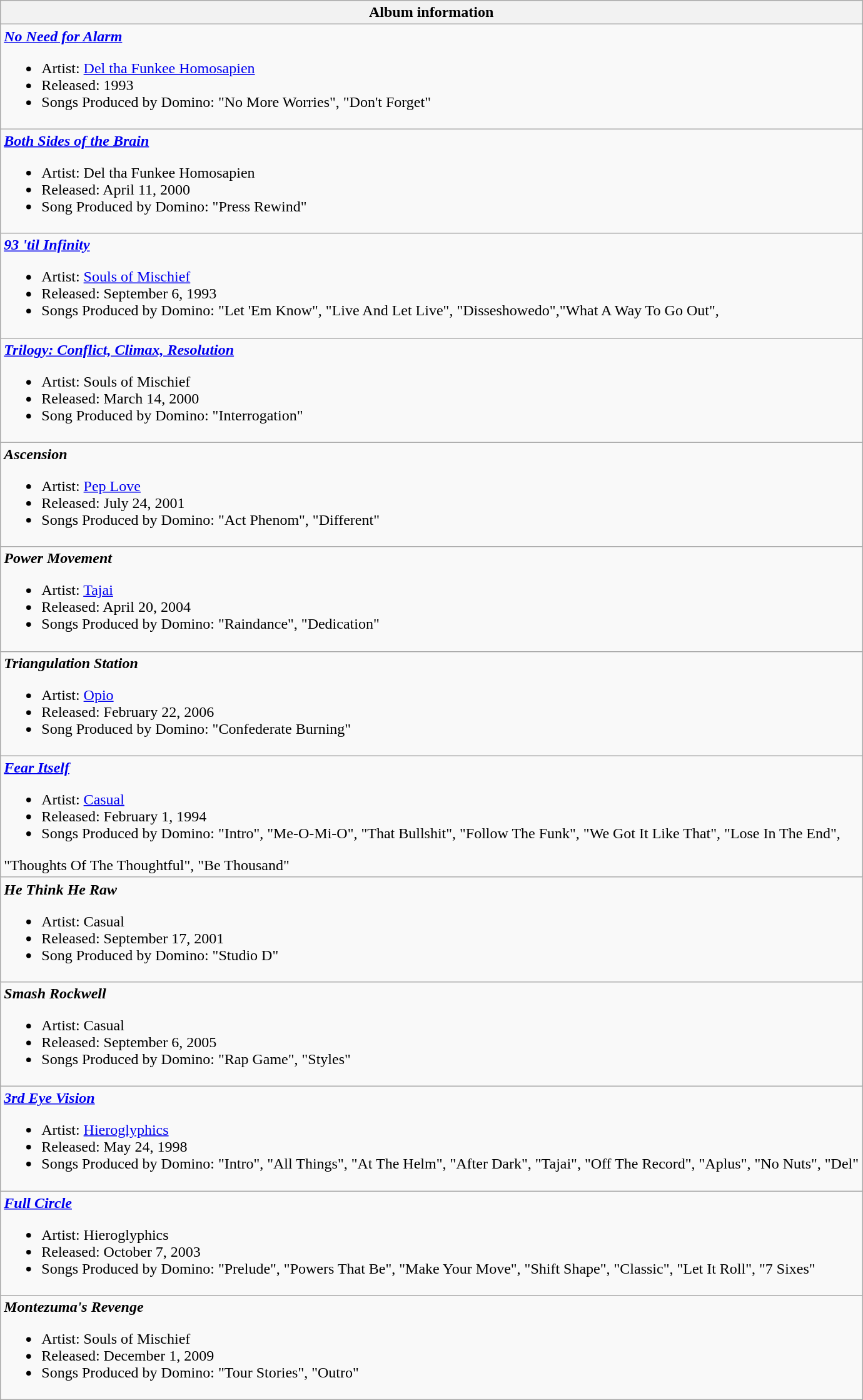<table class="wikitable">
<tr>
<th align="left">Album information</th>
</tr>
<tr>
<td align="left"><strong><em><a href='#'>No Need for Alarm</a></em></strong><br><ul><li>Artist: <a href='#'>Del tha Funkee Homosapien</a></li><li>Released: 1993</li><li>Songs Produced by Domino:  "No More Worries", "Don't Forget"</li></ul></td>
</tr>
<tr>
<td align="left"><strong><em><a href='#'>Both Sides of the Brain</a></em></strong><br><ul><li>Artist: Del tha Funkee Homosapien</li><li>Released: April 11, 2000</li><li>Song Produced by Domino: "Press Rewind"</li></ul></td>
</tr>
<tr>
<td align="left"><strong><em><a href='#'>93 'til Infinity</a></em></strong><br><ul><li>Artist: <a href='#'>Souls of Mischief</a></li><li>Released: September 6, 1993</li><li>Songs Produced by Domino: "Let 'Em Know", "Live And Let Live", "Disseshowedo","What A Way To Go Out",</li></ul></td>
</tr>
<tr>
<td align="left"><strong><em><a href='#'>Trilogy: Conflict, Climax, Resolution</a></em></strong><br><ul><li>Artist: Souls of Mischief</li><li>Released: March 14, 2000</li><li>Song Produced by Domino: "Interrogation"</li></ul></td>
</tr>
<tr>
<td align="left"><strong><em>Ascension</em></strong><br><ul><li>Artist: <a href='#'>Pep Love</a></li><li>Released: July 24, 2001</li><li>Songs Produced by Domino:  "Act Phenom", "Different"</li></ul></td>
</tr>
<tr>
<td align="left"><strong><em>Power Movement</em></strong><br><ul><li>Artist: <a href='#'>Tajai</a></li><li>Released: April 20, 2004</li><li>Songs Produced by Domino:  "Raindance", "Dedication"</li></ul></td>
</tr>
<tr>
<td align="left"><strong><em>Triangulation Station</em></strong><br><ul><li>Artist: <a href='#'>Opio</a></li><li>Released: February 22, 2006</li><li>Song Produced by Domino:  "Confederate Burning"</li></ul></td>
</tr>
<tr>
<td align="left"><strong><em><a href='#'>Fear Itself</a></em></strong><br><ul><li>Artist: <a href='#'>Casual</a></li><li>Released: February 1, 1994</li><li>Songs Produced by Domino:  "Intro", "Me-O-Mi-O", "That Bullshit", "Follow The Funk", "We Got It Like That", "Lose In The End",</li></ul>"Thoughts Of The Thoughtful", "Be Thousand"</td>
</tr>
<tr>
<td align="left"><strong><em>He Think He Raw</em></strong><br><ul><li>Artist: Casual</li><li>Released: September 17, 2001</li><li>Song Produced by Domino:  "Studio D"</li></ul></td>
</tr>
<tr>
<td align="left"><strong><em>Smash Rockwell</em></strong><br><ul><li>Artist: Casual</li><li>Released: September 6, 2005</li><li>Songs Produced by Domino:  "Rap Game", "Styles"</li></ul></td>
</tr>
<tr>
<td align="left"><strong><em><a href='#'>3rd Eye Vision</a></em></strong><br><ul><li>Artist: <a href='#'>Hieroglyphics</a></li><li>Released: May 24, 1998</li><li>Songs Produced by Domino: "Intro", "All Things", "At The Helm", "After Dark", "Tajai", "Off The Record", "Aplus", "No Nuts", "Del"</li></ul></td>
</tr>
<tr>
<td align="left"><strong><em><a href='#'>Full Circle</a></em></strong><br><ul><li>Artist: Hieroglyphics</li><li>Released: October 7, 2003</li><li>Songs Produced by Domino:  "Prelude", "Powers That Be", "Make Your Move", "Shift Shape", "Classic", "Let It Roll", "7 Sixes"</li></ul></td>
</tr>
<tr>
<td align="left"><strong><em>Montezuma's Revenge</em></strong><br><ul><li>Artist: Souls of Mischief</li><li>Released: December 1, 2009</li><li>Songs Produced by Domino:  "Tour Stories", "Outro"</li></ul></td>
</tr>
</table>
